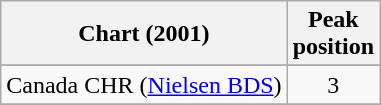<table class="wikitable sortable">
<tr>
<th>Chart (2001)</th>
<th>Peak<br>position</th>
</tr>
<tr>
</tr>
<tr>
</tr>
<tr>
<td>Canada CHR (<a href='#'>Nielsen BDS</a>)</td>
<td style="text-align:center">3</td>
</tr>
<tr>
</tr>
<tr>
</tr>
<tr>
</tr>
<tr>
</tr>
<tr>
</tr>
<tr>
</tr>
<tr>
</tr>
<tr>
</tr>
<tr>
</tr>
</table>
